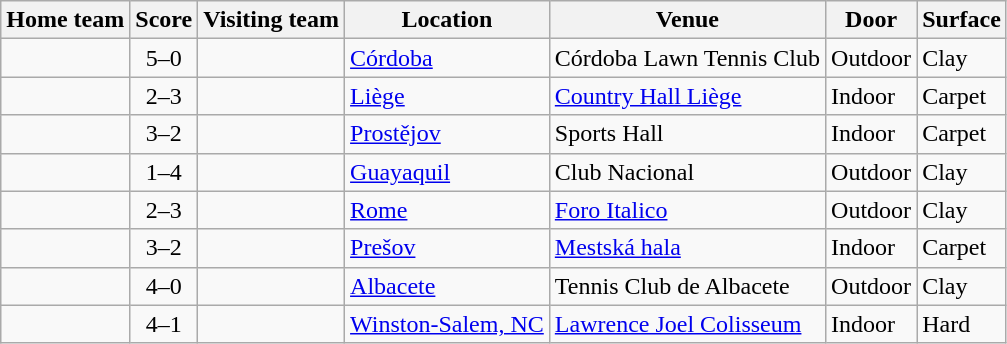<table class="wikitable" style="border:1px solid #aaa;">
<tr>
<th>Home team</th>
<th>Score</th>
<th>Visiting team</th>
<th>Location</th>
<th>Venue</th>
<th>Door</th>
<th>Surface</th>
</tr>
<tr>
<td><strong></strong></td>
<td style="text-align:center;">5–0</td>
<td></td>
<td><a href='#'>Córdoba</a></td>
<td>Córdoba Lawn Tennis Club</td>
<td>Outdoor</td>
<td>Clay</td>
</tr>
<tr>
<td></td>
<td style="text-align:center;">2–3</td>
<td><strong></strong></td>
<td><a href='#'>Liège</a></td>
<td><a href='#'>Country Hall Liège</a></td>
<td>Indoor</td>
<td>Carpet</td>
</tr>
<tr>
<td><strong></strong></td>
<td style="text-align:center;">3–2</td>
<td></td>
<td><a href='#'>Prostějov</a></td>
<td>Sports Hall</td>
<td>Indoor</td>
<td>Carpet</td>
</tr>
<tr>
<td></td>
<td style="text-align:center;">1–4</td>
<td><strong></strong></td>
<td><a href='#'>Guayaquil</a></td>
<td>Club Nacional</td>
<td>Outdoor</td>
<td>Clay</td>
</tr>
<tr>
<td></td>
<td style="text-align:center;">2–3</td>
<td><strong></strong></td>
<td><a href='#'>Rome</a></td>
<td><a href='#'>Foro Italico</a></td>
<td>Outdoor</td>
<td>Clay</td>
</tr>
<tr>
<td><strong></strong></td>
<td style="text-align:center;">3–2</td>
<td></td>
<td><a href='#'>Prešov</a></td>
<td><a href='#'>Mestská hala</a></td>
<td>Indoor</td>
<td>Carpet</td>
</tr>
<tr>
<td><strong></strong></td>
<td style="text-align:center;">4–0</td>
<td></td>
<td><a href='#'>Albacete</a></td>
<td>Tennis Club de Albacete</td>
<td>Outdoor</td>
<td>Clay</td>
</tr>
<tr>
<td><strong></strong></td>
<td style="text-align:center;">4–1</td>
<td></td>
<td><a href='#'>Winston-Salem, NC</a></td>
<td><a href='#'>Lawrence Joel Colisseum</a></td>
<td>Indoor</td>
<td>Hard</td>
</tr>
</table>
